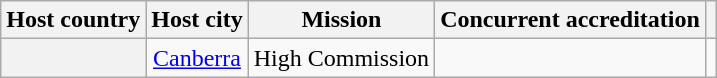<table class="wikitable plainrowheaders" style="text-align:center;">
<tr>
<th scope="col">Host country</th>
<th scope="col">Host city</th>
<th scope="col">Mission</th>
<th scope="col">Concurrent accreditation</th>
<th scope="col"></th>
</tr>
<tr>
<th scope="row"></th>
<td><a href='#'>Canberra</a></td>
<td>High Commission</td>
<td></td>
<td></td>
</tr>
</table>
